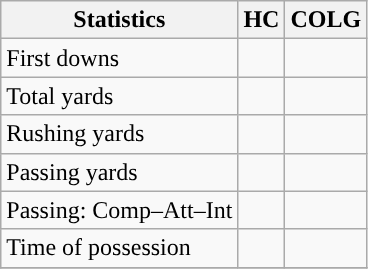<table class="wikitable" style="float: left;">
<tr>
<th>Statistics</th>
<th>HC</th>
<th>COLG</th>
</tr>
<tr>
<td>First downs</td>
<td></td>
<td></td>
</tr>
<tr>
<td>Total yards</td>
<td></td>
<td></td>
</tr>
<tr>
<td>Rushing yards</td>
<td></td>
<td></td>
</tr>
<tr>
<td>Passing yards</td>
<td></td>
<td></td>
</tr>
<tr>
<td>Passing: Comp–Att–Int</td>
<td></td>
<td></td>
</tr>
<tr>
<td>Time of possession</td>
<td></td>
<td></td>
</tr>
<tr>
</tr>
</table>
